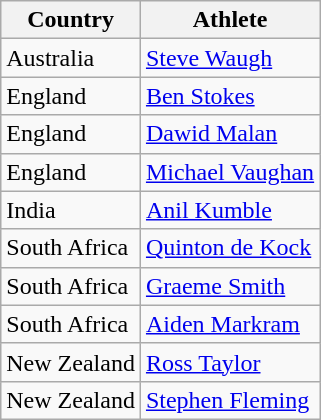<table class="wikitable">
<tr>
<th>Country</th>
<th>Athlete</th>
</tr>
<tr>
<td> Australia</td>
<td><a href='#'>Steve Waugh</a></td>
</tr>
<tr>
<td> England</td>
<td><a href='#'>Ben Stokes</a></td>
</tr>
<tr>
<td> England</td>
<td><a href='#'>Dawid Malan</a></td>
</tr>
<tr>
<td> England</td>
<td><a href='#'>Michael Vaughan</a></td>
</tr>
<tr>
<td> India</td>
<td><a href='#'>Anil Kumble</a></td>
</tr>
<tr>
<td> South Africa</td>
<td><a href='#'>Quinton de Kock</a></td>
</tr>
<tr>
<td> South Africa</td>
<td><a href='#'>Graeme Smith</a></td>
</tr>
<tr>
<td> South Africa</td>
<td><a href='#'>Aiden Markram</a></td>
</tr>
<tr>
<td> New Zealand</td>
<td><a href='#'>Ross Taylor</a></td>
</tr>
<tr>
<td> New Zealand</td>
<td><a href='#'>Stephen Fleming</a></td>
</tr>
</table>
